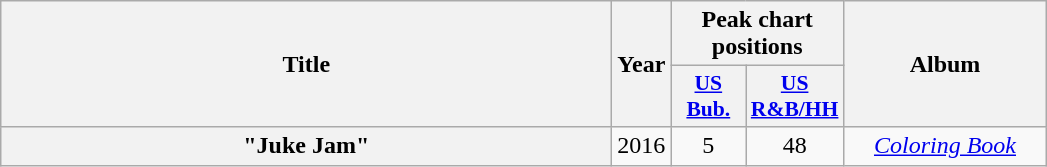<table class="wikitable plainrowheaders" style="text-align:center;">
<tr>
<th scope="col" rowspan="2" style="width: 25em;">Title</th>
<th scope="col" rowspan="2" style="width: 2em;">Year</th>
<th colspan="2" scope="col">Peak chart positions</th>
<th scope="col" rowspan="2" style="width: 8em;">Album</th>
</tr>
<tr>
<th scope="col" style="width:3em;font-size:90%;"><a href='#'>US<br>Bub.</a><br></th>
<th scope="col" style="width:3em;font-size:90%;"><a href='#'>US R&B/HH</a><br></th>
</tr>
<tr>
<th scope="row">"Juke Jam"<br></th>
<td>2016</td>
<td>5</td>
<td>48</td>
<td><em><a href='#'>Coloring Book</a></em></td>
</tr>
</table>
